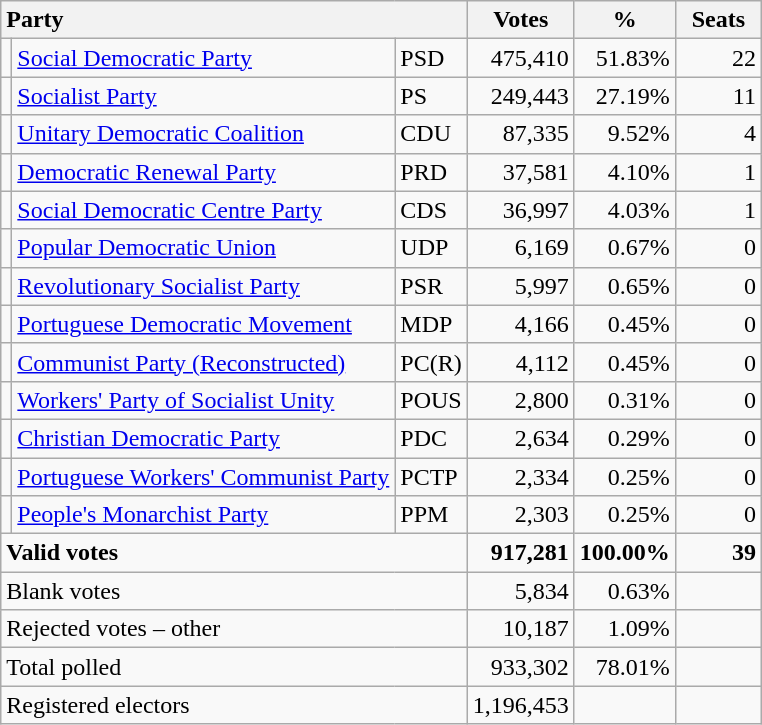<table class="wikitable" border="1" style="text-align:right;">
<tr>
<th style="text-align:left;" colspan=3>Party</th>
<th align=center width="50">Votes</th>
<th align=center width="50">%</th>
<th align=center width="50">Seats</th>
</tr>
<tr>
<td></td>
<td align=left><a href='#'>Social Democratic Party</a></td>
<td align=left>PSD</td>
<td>475,410</td>
<td>51.83%</td>
<td>22</td>
</tr>
<tr>
<td></td>
<td align=left><a href='#'>Socialist Party</a></td>
<td align=left>PS</td>
<td>249,443</td>
<td>27.19%</td>
<td>11</td>
</tr>
<tr>
<td></td>
<td align=left style="white-space: nowrap;"><a href='#'>Unitary Democratic Coalition</a></td>
<td align=left>CDU</td>
<td>87,335</td>
<td>9.52%</td>
<td>4</td>
</tr>
<tr>
<td></td>
<td align=left><a href='#'>Democratic Renewal Party</a></td>
<td align=left>PRD</td>
<td>37,581</td>
<td>4.10%</td>
<td>1</td>
</tr>
<tr>
<td></td>
<td align=left style="white-space: nowrap;"><a href='#'>Social Democratic Centre Party</a></td>
<td align=left>CDS</td>
<td>36,997</td>
<td>4.03%</td>
<td>1</td>
</tr>
<tr>
<td></td>
<td align=left><a href='#'>Popular Democratic Union</a></td>
<td align=left>UDP</td>
<td>6,169</td>
<td>0.67%</td>
<td>0</td>
</tr>
<tr>
<td></td>
<td align=left><a href='#'>Revolutionary Socialist Party</a></td>
<td align=left>PSR</td>
<td>5,997</td>
<td>0.65%</td>
<td>0</td>
</tr>
<tr>
<td></td>
<td align=left><a href='#'>Portuguese Democratic Movement</a></td>
<td align=left>MDP</td>
<td>4,166</td>
<td>0.45%</td>
<td>0</td>
</tr>
<tr>
<td></td>
<td align=left><a href='#'>Communist Party (Reconstructed)</a></td>
<td align=left>PC(R)</td>
<td>4,112</td>
<td>0.45%</td>
<td>0</td>
</tr>
<tr>
<td></td>
<td align=left><a href='#'>Workers' Party of Socialist Unity</a></td>
<td align=left>POUS</td>
<td>2,800</td>
<td>0.31%</td>
<td>0</td>
</tr>
<tr>
<td></td>
<td align=left style="white-space: nowrap;"><a href='#'>Christian Democratic Party</a></td>
<td align=left>PDC</td>
<td>2,634</td>
<td>0.29%</td>
<td>0</td>
</tr>
<tr>
<td></td>
<td align=left><a href='#'>Portuguese Workers' Communist Party</a></td>
<td align=left>PCTP</td>
<td>2,334</td>
<td>0.25%</td>
<td>0</td>
</tr>
<tr>
<td></td>
<td align=left><a href='#'>People's Monarchist Party</a></td>
<td align=left>PPM</td>
<td>2,303</td>
<td>0.25%</td>
<td>0</td>
</tr>
<tr style="font-weight:bold">
<td align=left colspan=3>Valid votes</td>
<td>917,281</td>
<td>100.00%</td>
<td>39</td>
</tr>
<tr>
<td align=left colspan=3>Blank votes</td>
<td>5,834</td>
<td>0.63%</td>
<td></td>
</tr>
<tr>
<td align=left colspan=3>Rejected votes – other</td>
<td>10,187</td>
<td>1.09%</td>
<td></td>
</tr>
<tr>
<td align=left colspan=3>Total polled</td>
<td>933,302</td>
<td>78.01%</td>
<td></td>
</tr>
<tr>
<td align=left colspan=3>Registered electors</td>
<td>1,196,453</td>
<td></td>
<td></td>
</tr>
</table>
